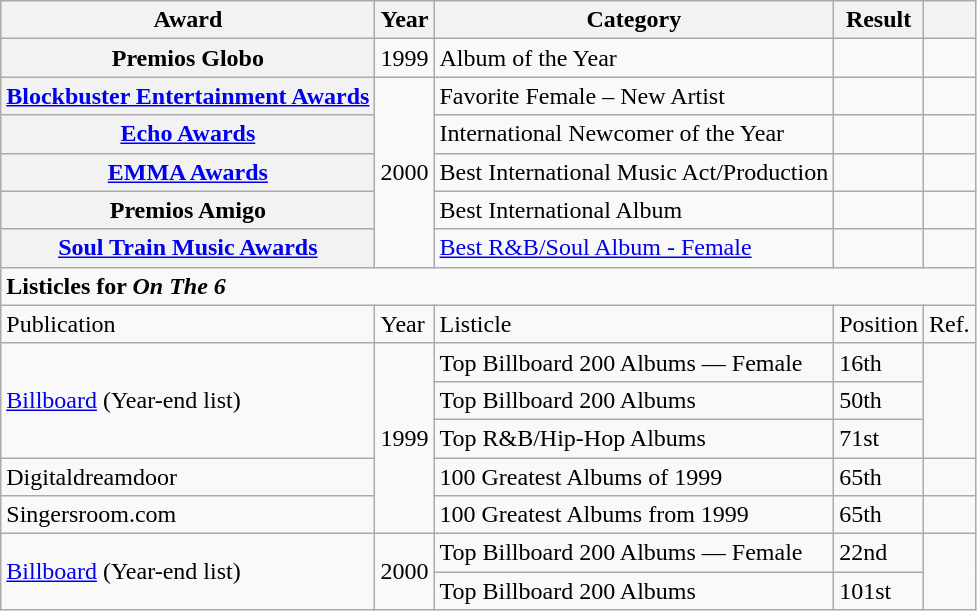<table class="wikitable sortable plainrowheaders">
<tr>
<th scope="col">Award</th>
<th scope="col">Year</th>
<th scope="col">Category</th>
<th scope="col">Result</th>
<th scope="col" class="unsortable"></th>
</tr>
<tr>
<th scope="row">Premios Globo</th>
<td>1999</td>
<td>Album of the Year</td>
<td></td>
<td></td>
</tr>
<tr>
<th scope="row"><a href='#'>Blockbuster Entertainment Awards</a></th>
<td rowspan="5">2000</td>
<td>Favorite Female – New Artist</td>
<td></td>
<td></td>
</tr>
<tr>
<th scope="row"><a href='#'>Echo Awards</a></th>
<td>International Newcomer of the Year</td>
<td></td>
<td></td>
</tr>
<tr>
<th scope="row"><a href='#'>EMMA Awards</a></th>
<td>Best International Music Act/Production</td>
<td></td>
<td></td>
</tr>
<tr>
<th scope="row">Premios Amigo</th>
<td>Best International Album</td>
<td></td>
<td></td>
</tr>
<tr>
<th scope="row"><a href='#'>Soul Train Music Awards</a></th>
<td><a href='#'>Best R&B/Soul Album - Female</a></td>
<td></td>
<td></td>
</tr>
<tr>
<td colspan="5"><strong>Listicles for <em>On The 6<strong><em></td>
</tr>
<tr>
<td>Publication</td>
<td>Year</td>
<td>Listicle</td>
<td>Position</td>
<td>Ref.</td>
</tr>
<tr>
<td rowspan="3"></em><a href='#'>Billboard</a> (Year-end list)<em></td>
<td rowspan="5">1999</td>
<td>Top Billboard 200 Albums — Female</td>
<td>16th</td>
<td rowspan="3"></td>
</tr>
<tr>
<td>Top Billboard 200 Albums</td>
<td>50th</td>
</tr>
<tr>
<td>Top R&B/Hip-Hop Albums</td>
<td>71st</td>
</tr>
<tr>
<td></em>Digitaldreamdoor<em></td>
<td>100 Greatest Albums of 1999</td>
<td>65th</td>
<td></td>
</tr>
<tr>
<td></em>Singersroom.com<em></td>
<td>100 Greatest Albums from 1999</td>
<td>65th</td>
<td></td>
</tr>
<tr>
<td rowspan="2"></em><a href='#'>Billboard</a> (Year-end list)<em></td>
<td rowspan="2">2000</td>
<td>Top Billboard 200 Albums — Female</td>
<td>22nd</td>
<td rowspan="2"></td>
</tr>
<tr>
<td>Top Billboard 200 Albums</td>
<td>101st</td>
</tr>
</table>
